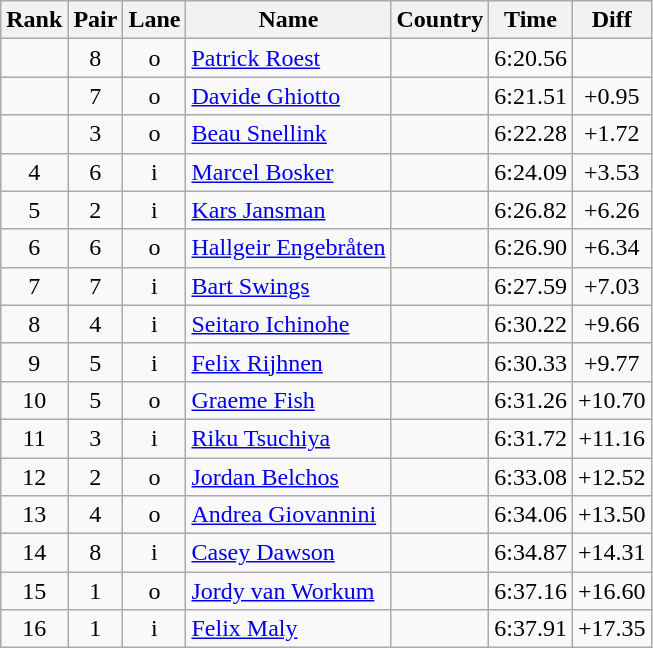<table class="wikitable sortable" style="text-align:center">
<tr>
<th>Rank</th>
<th>Pair</th>
<th>Lane</th>
<th>Name</th>
<th>Country</th>
<th>Time</th>
<th>Diff</th>
</tr>
<tr>
<td></td>
<td>8</td>
<td>o</td>
<td align=left><a href='#'>Patrick Roest</a></td>
<td align=left></td>
<td>6:20.56</td>
<td></td>
</tr>
<tr>
<td></td>
<td>7</td>
<td>o</td>
<td align=left><a href='#'>Davide Ghiotto</a></td>
<td align=left></td>
<td>6:21.51</td>
<td>+0.95</td>
</tr>
<tr>
<td></td>
<td>3</td>
<td>o</td>
<td align=left><a href='#'>Beau Snellink</a></td>
<td align=left></td>
<td>6:22.28</td>
<td>+1.72</td>
</tr>
<tr>
<td>4</td>
<td>6</td>
<td>i</td>
<td align=left><a href='#'>Marcel Bosker</a></td>
<td align=left></td>
<td>6:24.09</td>
<td>+3.53</td>
</tr>
<tr>
<td>5</td>
<td>2</td>
<td>i</td>
<td align=left><a href='#'>Kars Jansman</a></td>
<td align=left></td>
<td>6:26.82</td>
<td>+6.26</td>
</tr>
<tr>
<td>6</td>
<td>6</td>
<td>o</td>
<td align=left><a href='#'>Hallgeir Engebråten</a></td>
<td align=left></td>
<td>6:26.90</td>
<td>+6.34</td>
</tr>
<tr>
<td>7</td>
<td>7</td>
<td>i</td>
<td align=left><a href='#'>Bart Swings</a></td>
<td align=left></td>
<td>6:27.59</td>
<td>+7.03</td>
</tr>
<tr>
<td>8</td>
<td>4</td>
<td>i</td>
<td align=left><a href='#'>Seitaro Ichinohe</a></td>
<td align=left></td>
<td>6:30.22</td>
<td>+9.66</td>
</tr>
<tr>
<td>9</td>
<td>5</td>
<td>i</td>
<td align=left><a href='#'>Felix Rijhnen</a></td>
<td align=left></td>
<td>6:30.33</td>
<td>+9.77</td>
</tr>
<tr>
<td>10</td>
<td>5</td>
<td>o</td>
<td align=left><a href='#'>Graeme Fish</a></td>
<td align=left></td>
<td>6:31.26</td>
<td>+10.70</td>
</tr>
<tr>
<td>11</td>
<td>3</td>
<td>i</td>
<td align=left><a href='#'>Riku Tsuchiya</a></td>
<td align=left></td>
<td>6:31.72</td>
<td>+11.16</td>
</tr>
<tr>
<td>12</td>
<td>2</td>
<td>o</td>
<td align=left><a href='#'>Jordan Belchos</a></td>
<td align=left></td>
<td>6:33.08</td>
<td>+12.52</td>
</tr>
<tr>
<td>13</td>
<td>4</td>
<td>o</td>
<td align=left><a href='#'>Andrea Giovannini</a></td>
<td align=left></td>
<td>6:34.06</td>
<td>+13.50</td>
</tr>
<tr>
<td>14</td>
<td>8</td>
<td>i</td>
<td align=left><a href='#'>Casey Dawson</a></td>
<td align=left></td>
<td>6:34.87</td>
<td>+14.31</td>
</tr>
<tr>
<td>15</td>
<td>1</td>
<td>o</td>
<td align=left><a href='#'>Jordy van Workum</a></td>
<td align=left></td>
<td>6:37.16</td>
<td>+16.60</td>
</tr>
<tr>
<td>16</td>
<td>1</td>
<td>i</td>
<td align=left><a href='#'>Felix Maly</a></td>
<td align=left></td>
<td>6:37.91</td>
<td>+17.35</td>
</tr>
</table>
